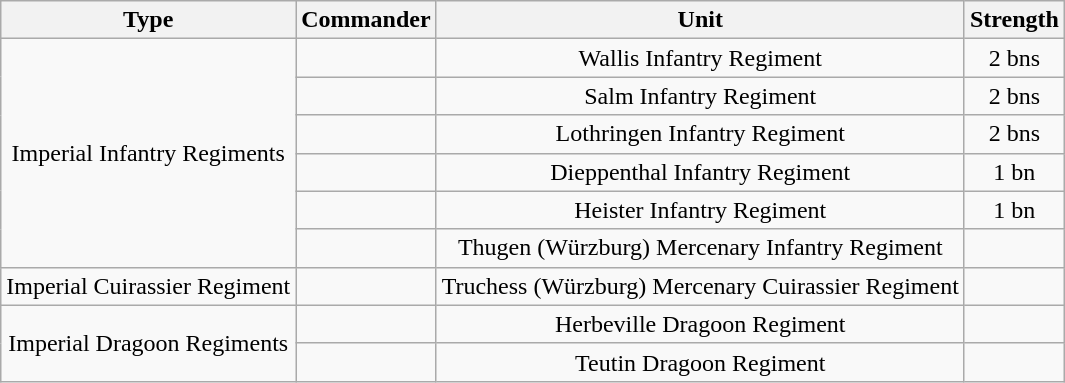<table class="wikitable mw-collapsible" style="text-align:center" ;>
<tr>
<th>Type</th>
<th>Commander</th>
<th>Unit</th>
<th>Strength</th>
</tr>
<tr>
<td rowspan="6">Imperial Infantry Regiments</td>
<td></td>
<td>Wallis Infantry Regiment</td>
<td>2 bns</td>
</tr>
<tr>
<td></td>
<td>Salm Infantry Regiment</td>
<td>2 bns</td>
</tr>
<tr>
<td></td>
<td>Lothringen Infantry Regiment</td>
<td>2 bns</td>
</tr>
<tr>
<td></td>
<td>Dieppenthal Infantry Regiment</td>
<td>1 bn</td>
</tr>
<tr>
<td></td>
<td>Heister Infantry Regiment</td>
<td>1 bn</td>
</tr>
<tr>
<td></td>
<td>Thugen (Würzburg) Mercenary Infantry Regiment</td>
<td></td>
</tr>
<tr>
<td>Imperial Cuirassier Regiment</td>
<td></td>
<td>Truchess (Würzburg) Mercenary Cuirassier Regiment</td>
<td></td>
</tr>
<tr>
<td rowspan="2">Imperial Dragoon Regiments</td>
<td></td>
<td>Herbeville Dragoon Regiment</td>
<td></td>
</tr>
<tr>
<td></td>
<td>Teutin Dragoon Regiment</td>
<td></td>
</tr>
</table>
